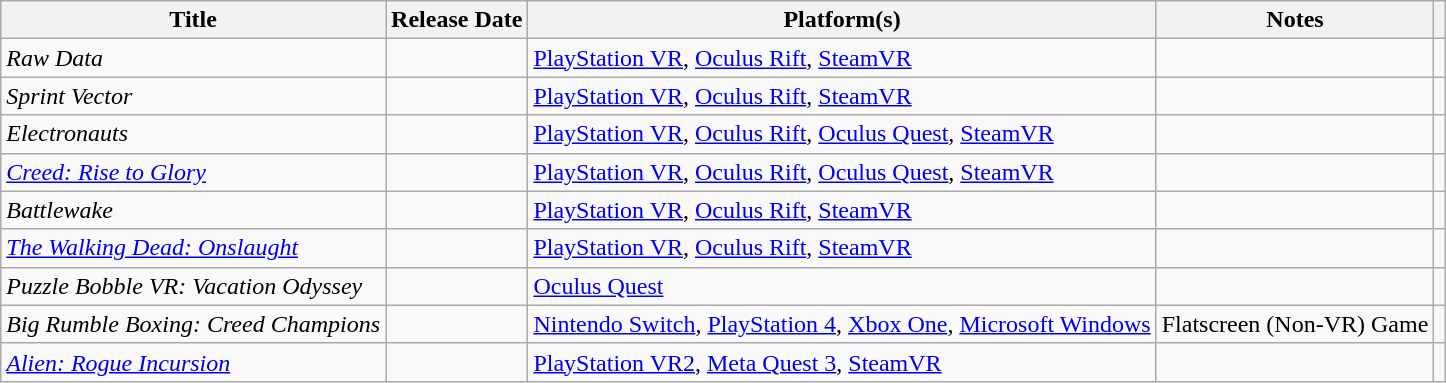<table class="wikitable sortable">
<tr>
<th>Title</th>
<th>Release Date</th>
<th>Platform(s)</th>
<th class="unsortable">Notes</th>
<th></th>
</tr>
<tr>
<td><em>Raw Data</em></td>
<td></td>
<td><a href='#'>PlayStation VR</a>, <a href='#'>Oculus Rift</a>, <a href='#'>SteamVR</a></td>
<td></td>
<td></td>
</tr>
<tr>
<td><em>Sprint Vector</em></td>
<td></td>
<td><a href='#'>PlayStation VR</a>, <a href='#'>Oculus Rift</a>, <a href='#'>SteamVR</a></td>
<td></td>
<td></td>
</tr>
<tr>
<td><em>Electronauts</em></td>
<td></td>
<td><a href='#'>PlayStation VR</a>, <a href='#'>Oculus Rift</a>, <a href='#'>Oculus Quest</a>, <a href='#'>SteamVR</a></td>
<td></td>
<td></td>
</tr>
<tr>
<td><em><a href='#'>Creed: Rise to Glory</a></em></td>
<td></td>
<td><a href='#'>PlayStation VR</a>, <a href='#'>Oculus Rift</a>, <a href='#'>Oculus Quest</a>, <a href='#'>SteamVR</a></td>
<td></td>
<td></td>
</tr>
<tr>
<td><em>Battlewake</em></td>
<td></td>
<td><a href='#'>PlayStation VR</a>, <a href='#'>Oculus Rift</a>, <a href='#'>SteamVR</a></td>
<td></td>
<td></td>
</tr>
<tr>
<td><em><a href='#'>The Walking Dead: Onslaught</a></em></td>
<td></td>
<td><a href='#'>PlayStation VR</a>, <a href='#'>Oculus Rift</a>, <a href='#'>SteamVR</a></td>
<td></td>
<td></td>
</tr>
<tr>
<td><em>Puzzle Bobble VR: Vacation Odyssey</em></td>
<td></td>
<td><a href='#'>Oculus Quest</a></td>
<td></td>
<td></td>
</tr>
<tr>
<td><em>Big Rumble Boxing: Creed Champions</em></td>
<td></td>
<td><a href='#'>Nintendo Switch</a>, <a href='#'>PlayStation 4</a>, <a href='#'>Xbox One</a>, <a href='#'>Microsoft Windows</a></td>
<td>Flatscreen (Non-VR) Game</td>
<td></td>
</tr>
<tr>
<td><em><a href='#'>Alien: Rogue Incursion</a></em></td>
<td></td>
<td><a href='#'>PlayStation VR2</a>, <a href='#'>Meta Quest 3</a>, <a href='#'>SteamVR</a></td>
<td></td>
<td></td>
</tr>
</table>
